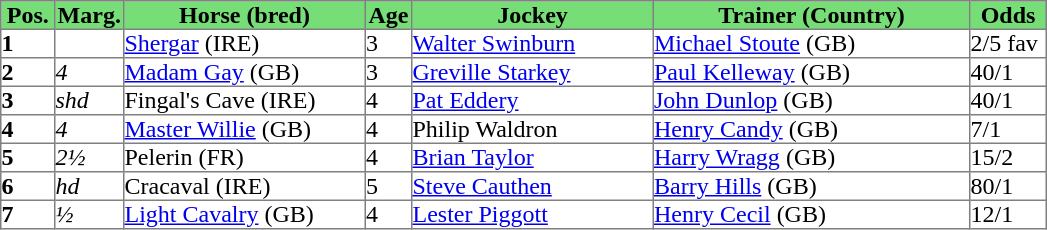<table class = "sortable" | border="1" cellpadding="0" style="border-collapse: collapse;">
<tr style="background:#7d7; text-align:center;">
<th style="width:35px;"><strong>Pos.</strong></th>
<th style="width:45px;"><strong>Marg.</strong></th>
<th style="width:160px;"><strong>Horse (bred)</strong></th>
<th style="width:30px;"><strong>Age</strong></th>
<th style="width:160px;"><strong>Jockey</strong></th>
<th style="width:210px;"><strong>Trainer (Country)</strong></th>
<th style="width:50px;"><strong>Odds</strong></th>
</tr>
<tr>
<td><strong>1</strong></td>
<td></td>
<td><a href='#'>Shergar</a> (IRE)</td>
<td>3</td>
<td><a href='#'>Walter Swinburn</a></td>
<td><a href='#'>Michael Stoute</a> (GB)</td>
<td>2/5 fav</td>
</tr>
<tr>
<td><strong>2</strong></td>
<td><em>4</em></td>
<td><a href='#'>Madam Gay</a> (GB)</td>
<td>3</td>
<td><a href='#'>Greville Starkey</a></td>
<td><a href='#'>Paul Kelleway</a> (GB)</td>
<td>40/1</td>
</tr>
<tr>
<td><strong>3</strong></td>
<td><em>shd</em></td>
<td>Fingal's Cave (IRE)</td>
<td>4</td>
<td><a href='#'>Pat Eddery</a></td>
<td><a href='#'>John Dunlop</a> (GB)</td>
<td>40/1</td>
</tr>
<tr>
<td><strong>4</strong></td>
<td><em>4</em></td>
<td><a href='#'>Master Willie</a> (GB)</td>
<td>4</td>
<td>Philip Waldron</td>
<td><a href='#'>Henry Candy</a> (GB)</td>
<td>7/1</td>
</tr>
<tr>
<td><strong>5</strong></td>
<td><em>2½</em></td>
<td>Pelerin (FR)</td>
<td>4</td>
<td><a href='#'>Brian Taylor</a></td>
<td><a href='#'>Harry Wragg</a> (GB)</td>
<td>15/2</td>
</tr>
<tr>
<td><strong>6</strong></td>
<td><em>hd</em></td>
<td>Cracaval (IRE)</td>
<td>5</td>
<td><a href='#'>Steve Cauthen</a></td>
<td><a href='#'>Barry Hills</a> (GB)</td>
<td>80/1</td>
</tr>
<tr>
<td><strong>7</strong></td>
<td><em>½</em></td>
<td><a href='#'>Light Cavalry</a> (GB)</td>
<td>4</td>
<td><a href='#'>Lester Piggott</a></td>
<td><a href='#'>Henry Cecil</a> (GB)</td>
<td>12/1</td>
</tr>
</table>
